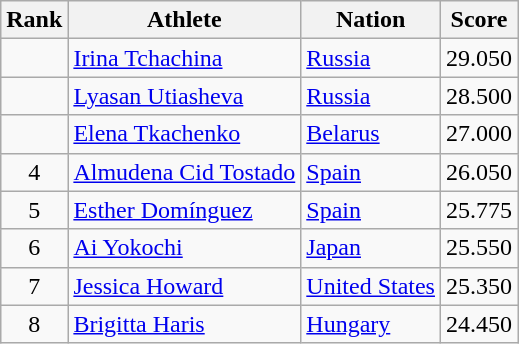<table class="wikitable sortable" style="text-align:center">
<tr>
<th>Rank</th>
<th>Athlete</th>
<th>Nation</th>
<th>Score</th>
</tr>
<tr>
<td></td>
<td align=left><a href='#'>Irina Tchachina</a></td>
<td align=left> <a href='#'>Russia</a></td>
<td>29.050</td>
</tr>
<tr>
<td></td>
<td align=left><a href='#'>Lyasan Utiasheva</a></td>
<td align=left> <a href='#'>Russia</a></td>
<td>28.500</td>
</tr>
<tr>
<td></td>
<td align=left><a href='#'>Elena Tkachenko</a></td>
<td align=left> <a href='#'>Belarus</a></td>
<td>27.000</td>
</tr>
<tr>
<td>4</td>
<td align=left><a href='#'>Almudena Cid Tostado</a></td>
<td align=left> <a href='#'>Spain</a></td>
<td>26.050</td>
</tr>
<tr>
<td>5</td>
<td align=left><a href='#'>Esther Domínguez</a></td>
<td align=left> <a href='#'>Spain</a></td>
<td>25.775</td>
</tr>
<tr>
<td>6</td>
<td align=left><a href='#'>Ai Yokochi</a></td>
<td align=left> <a href='#'>Japan</a></td>
<td>25.550</td>
</tr>
<tr>
<td>7</td>
<td align=left><a href='#'>Jessica Howard</a></td>
<td align=left> <a href='#'>United States</a></td>
<td>25.350</td>
</tr>
<tr>
<td>8</td>
<td align=left><a href='#'>Brigitta Haris</a></td>
<td align=left> <a href='#'>Hungary</a></td>
<td>24.450</td>
</tr>
</table>
